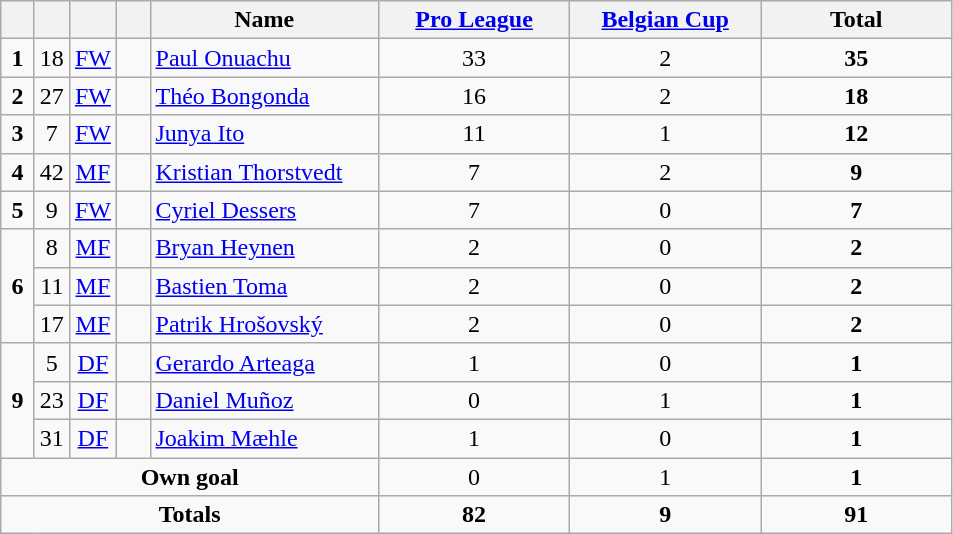<table class="wikitable" style="text-align:center">
<tr>
<th width=15></th>
<th width=15></th>
<th width=15></th>
<th width=15></th>
<th width=145>Name</th>
<th width=120><a href='#'>Pro League</a></th>
<th width=120><a href='#'>Belgian Cup</a></th>
<th width=120>Total</th>
</tr>
<tr>
<td rowspan="1"><strong>1</strong></td>
<td>18</td>
<td><a href='#'>FW</a></td>
<td></td>
<td align=left><a href='#'>Paul Onuachu</a></td>
<td>33</td>
<td>2</td>
<td><strong>35</strong></td>
</tr>
<tr>
<td rowspan="1"><strong>2</strong></td>
<td>27</td>
<td><a href='#'>FW</a></td>
<td></td>
<td align=left><a href='#'>Théo Bongonda</a></td>
<td>16</td>
<td>2</td>
<td><strong>18</strong></td>
</tr>
<tr>
<td rowspan="1"><strong>3</strong></td>
<td>7</td>
<td><a href='#'>FW</a></td>
<td></td>
<td align=left><a href='#'>Junya Ito</a></td>
<td>11</td>
<td>1</td>
<td><strong>12</strong></td>
</tr>
<tr>
<td rowspan="1"><strong>4</strong></td>
<td>42</td>
<td><a href='#'>MF</a></td>
<td></td>
<td align=left><a href='#'>Kristian Thorstvedt</a></td>
<td>7</td>
<td>2</td>
<td><strong>9</strong></td>
</tr>
<tr>
<td rowspan="1"><strong>5</strong></td>
<td>9</td>
<td><a href='#'>FW</a></td>
<td></td>
<td align=left><a href='#'>Cyriel Dessers</a></td>
<td>7</td>
<td>0</td>
<td><strong>7</strong></td>
</tr>
<tr>
<td rowspan="3"><strong>6</strong></td>
<td>8</td>
<td><a href='#'>MF</a></td>
<td></td>
<td align=left><a href='#'>Bryan Heynen</a></td>
<td>2</td>
<td>0</td>
<td><strong>2</strong></td>
</tr>
<tr>
<td>11</td>
<td><a href='#'>MF</a></td>
<td></td>
<td align=left><a href='#'>Bastien Toma</a></td>
<td>2</td>
<td>0</td>
<td><strong>2</strong></td>
</tr>
<tr>
<td>17</td>
<td><a href='#'>MF</a></td>
<td></td>
<td align=left><a href='#'>Patrik Hrošovský</a></td>
<td>2</td>
<td>0</td>
<td><strong>2</strong></td>
</tr>
<tr>
<td rowspan=3><strong>9</strong></td>
<td>5</td>
<td><a href='#'>DF</a></td>
<td></td>
<td align=left><a href='#'>Gerardo Arteaga</a></td>
<td>1</td>
<td>0</td>
<td><strong>1</strong></td>
</tr>
<tr>
<td>23</td>
<td><a href='#'>DF</a></td>
<td></td>
<td align=left><a href='#'>Daniel Muñoz</a></td>
<td>0</td>
<td>1</td>
<td><strong>1</strong></td>
</tr>
<tr>
<td>31</td>
<td><a href='#'>DF</a></td>
<td></td>
<td align=left><a href='#'>Joakim Mæhle</a></td>
<td>1</td>
<td>0</td>
<td><strong>1</strong></td>
</tr>
<tr>
<td colspan="5"><strong>Own goal</strong></td>
<td>0</td>
<td>1</td>
<td><strong>1</strong></td>
</tr>
<tr>
<td colspan=5><strong>Totals</strong></td>
<td><strong>82</strong></td>
<td><strong>9</strong></td>
<td><strong>91</strong></td>
</tr>
</table>
